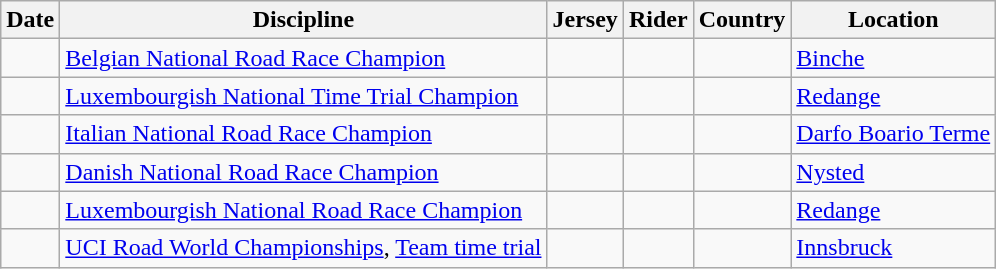<table class="wikitable">
<tr>
<th>Date</th>
<th>Discipline</th>
<th>Jersey</th>
<th>Rider</th>
<th>Country</th>
<th>Location</th>
</tr>
<tr>
<td></td>
<td><a href='#'>Belgian National Road Race Champion</a></td>
<td></td>
<td></td>
<td></td>
<td><a href='#'>Binche</a></td>
</tr>
<tr>
<td></td>
<td><a href='#'>Luxembourgish National Time Trial Champion</a></td>
<td></td>
<td></td>
<td></td>
<td><a href='#'>Redange</a></td>
</tr>
<tr>
<td></td>
<td><a href='#'>Italian National Road Race Champion</a></td>
<td></td>
<td></td>
<td></td>
<td><a href='#'>Darfo Boario Terme</a></td>
</tr>
<tr>
<td></td>
<td><a href='#'>Danish National Road Race Champion</a></td>
<td></td>
<td></td>
<td></td>
<td><a href='#'>Nysted</a></td>
</tr>
<tr>
<td></td>
<td><a href='#'>Luxembourgish National Road Race Champion</a></td>
<td></td>
<td></td>
<td></td>
<td><a href='#'>Redange</a></td>
</tr>
<tr>
<td></td>
<td><a href='#'>UCI Road World Championships</a>, <a href='#'>Team time trial</a></td>
<td></td>
<td align="center"></td>
<td></td>
<td><a href='#'>Innsbruck</a></td>
</tr>
</table>
